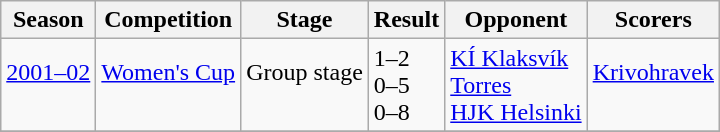<table class="wikitable">
<tr>
<th>Season</th>
<th>Competition</th>
<th>Stage</th>
<th>Result</th>
<th>Opponent</th>
<th>Scorers</th>
</tr>
<tr>
<td><a href='#'>2001–02</a><br><br></td>
<td><a href='#'>Women's Cup</a><br><br></td>
<td>Group stage<br><br></td>
<td>1–2<br>0–5<br>0–8</td>
<td> <a href='#'>KÍ Klaksvík</a><br> <a href='#'>Torres</a><br> <a href='#'>HJK Helsinki</a></td>
<td><a href='#'>Krivohravek</a><br><br></td>
</tr>
<tr>
</tr>
</table>
